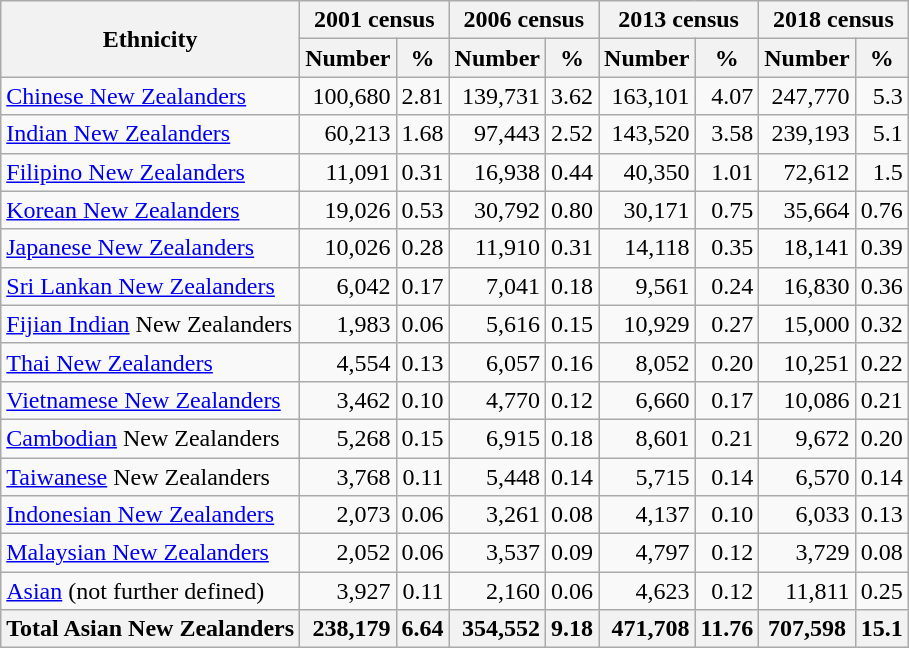<table class="wikitable" style="text-align:right;">
<tr>
<th rowspan=2>Ethnicity</th>
<th colspan=2>2001 census</th>
<th colspan=2>2006 census</th>
<th colspan=2>2013 census</th>
<th colspan="2">2018 census</th>
</tr>
<tr>
<th>Number</th>
<th>%</th>
<th>Number</th>
<th>%</th>
<th>Number</th>
<th>%</th>
<th>Number</th>
<th>%</th>
</tr>
<tr>
<td style="text-align:left;"><a href='#'>Chinese New Zealanders</a></td>
<td>100,680</td>
<td>2.81</td>
<td>139,731</td>
<td>3.62</td>
<td>163,101</td>
<td>4.07</td>
<td>247,770</td>
<td>5.3</td>
</tr>
<tr>
<td style="text-align:left;"><a href='#'>Indian New Zealanders</a></td>
<td>60,213</td>
<td>1.68</td>
<td>97,443</td>
<td>2.52</td>
<td>143,520</td>
<td>3.58</td>
<td>239,193</td>
<td>5.1</td>
</tr>
<tr>
<td style="text-align:left;"><a href='#'>Filipino New Zealanders</a></td>
<td>11,091</td>
<td>0.31</td>
<td>16,938</td>
<td>0.44</td>
<td>40,350</td>
<td>1.01</td>
<td>72,612</td>
<td>1.5</td>
</tr>
<tr>
<td style="text-align:left;"><a href='#'>Korean New Zealanders</a></td>
<td>19,026</td>
<td>0.53</td>
<td>30,792</td>
<td>0.80</td>
<td>30,171</td>
<td>0.75</td>
<td>35,664</td>
<td>0.76</td>
</tr>
<tr>
<td style="text-align:left;"><a href='#'>Japanese New Zealanders</a></td>
<td>10,026</td>
<td>0.28</td>
<td>11,910</td>
<td>0.31</td>
<td>14,118</td>
<td>0.35</td>
<td>18,141</td>
<td>0.39</td>
</tr>
<tr>
<td style="text-align:left;"><a href='#'>Sri Lankan New Zealanders</a></td>
<td>6,042</td>
<td>0.17</td>
<td>7,041</td>
<td>0.18</td>
<td>9,561</td>
<td>0.24</td>
<td>16,830</td>
<td>0.36</td>
</tr>
<tr>
<td style="text-align:left;"><a href='#'>Fijian Indian</a> New Zealanders</td>
<td>1,983</td>
<td>0.06</td>
<td>5,616</td>
<td>0.15</td>
<td>10,929</td>
<td>0.27</td>
<td>15,000</td>
<td>0.32</td>
</tr>
<tr>
<td style="text-align:left;"><a href='#'>Thai New Zealanders</a></td>
<td>4,554</td>
<td>0.13</td>
<td>6,057</td>
<td>0.16</td>
<td>8,052</td>
<td>0.20</td>
<td>10,251</td>
<td>0.22</td>
</tr>
<tr>
<td style="text-align:left;"><a href='#'>Vietnamese New Zealanders</a></td>
<td>3,462</td>
<td>0.10</td>
<td>4,770</td>
<td>0.12</td>
<td>6,660</td>
<td>0.17</td>
<td>10,086</td>
<td>0.21</td>
</tr>
<tr>
<td style="text-align:left;"><a href='#'>Cambodian</a> New Zealanders</td>
<td>5,268</td>
<td>0.15</td>
<td>6,915</td>
<td>0.18</td>
<td>8,601</td>
<td>0.21</td>
<td>9,672</td>
<td>0.20</td>
</tr>
<tr>
<td style="text-align:left;"><a href='#'>Taiwanese</a> New Zealanders</td>
<td>3,768</td>
<td>0.11</td>
<td>5,448</td>
<td>0.14</td>
<td>5,715</td>
<td>0.14</td>
<td>6,570</td>
<td>0.14</td>
</tr>
<tr>
<td style="text-align:left;"><a href='#'>Indonesian New Zealanders</a></td>
<td>2,073</td>
<td>0.06</td>
<td>3,261</td>
<td>0.08</td>
<td>4,137</td>
<td>0.10</td>
<td>6,033</td>
<td>0.13</td>
</tr>
<tr>
<td style="text-align:left;"><a href='#'>Malaysian New Zealanders</a></td>
<td>2,052</td>
<td>0.06</td>
<td>3,537</td>
<td>0.09</td>
<td>4,797</td>
<td>0.12</td>
<td>3,729</td>
<td>0.08</td>
</tr>
<tr>
<td style="text-align:left;"><a href='#'>Asian</a> (not further defined)</td>
<td>3,927</td>
<td>0.11</td>
<td>2,160</td>
<td>0.06</td>
<td>4,623</td>
<td>0.12</td>
<td>11,811</td>
<td>0.25</td>
</tr>
<tr>
<th style="text-align:left;">Total Asian New Zealanders</th>
<th style="text-align:right;">238,179</th>
<th style="text-align:right;">6.64</th>
<th style="text-align:right;">354,552</th>
<th style="text-align:right;">9.18</th>
<th style="text-align:right;">471,708</th>
<th style="text-align:right;">11.76</th>
<th>707,598</th>
<th>15.1</th>
</tr>
</table>
